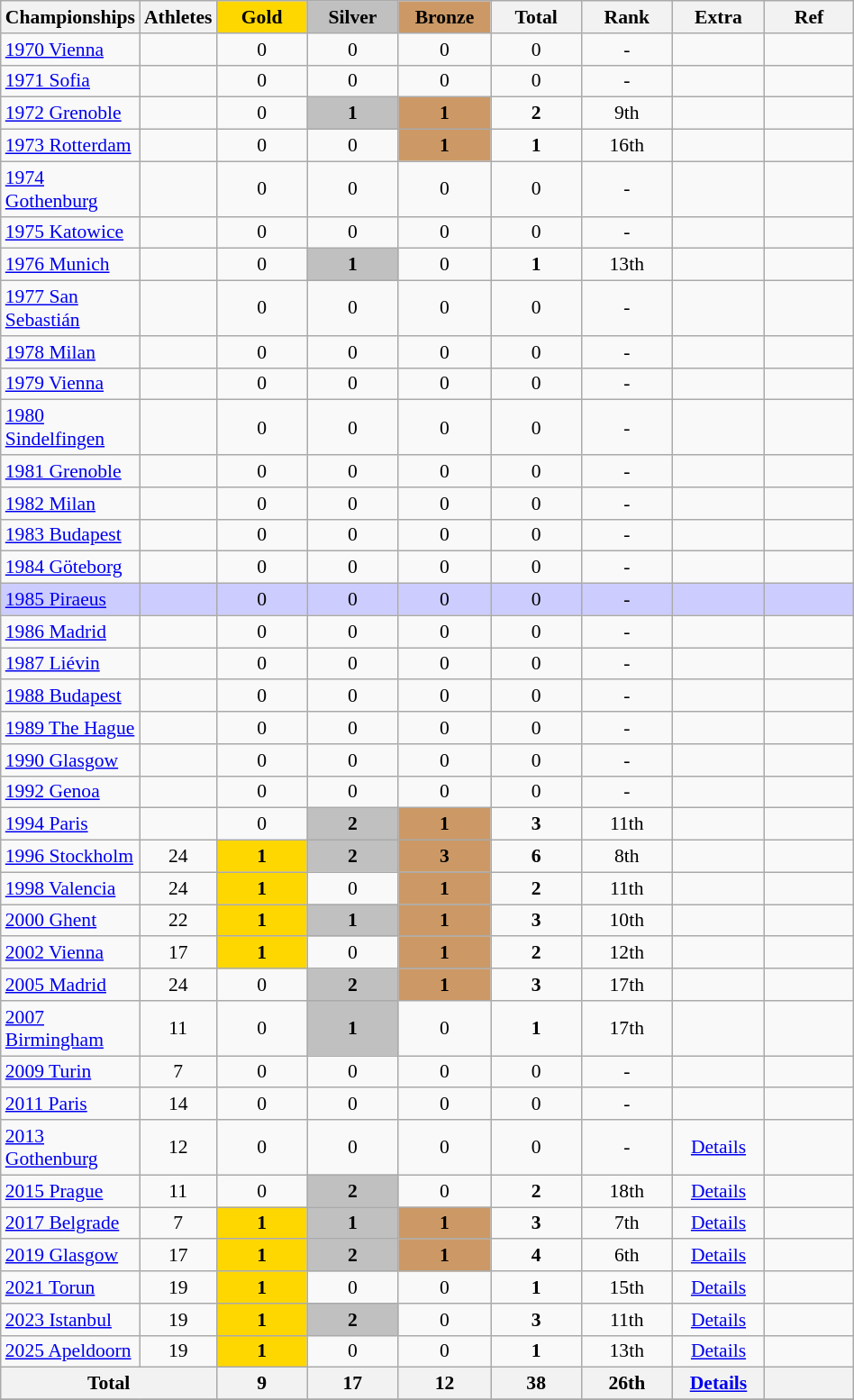<table class="wikitable" width=50% style="font-size:90%; text-align:center;">
<tr>
<th>Championships</th>
<th>Athletes</th>
<td style="background:gold; width:4.5em; font-weight:bold;">Gold</td>
<td style="background:silver; width:4.5em; font-weight:bold;">Silver</td>
<td style="background:#cc9966; width:4.5em; font-weight:bold;">Bronze</td>
<th style="width:4.5em; font-weight:bold;">Total</th>
<th style="width:4.5em; font-weight:bold;">Rank</th>
<th style="width:4.5em; font-weight:bold;">Extra</th>
<th style="width:4.5em; font-weight:bold;">Ref</th>
</tr>
<tr>
<td align=left><a href='#'>1970 Vienna</a></td>
<td></td>
<td>0</td>
<td>0</td>
<td>0</td>
<td>0</td>
<td>-</td>
<td></td>
<td></td>
</tr>
<tr>
<td align=left><a href='#'>1971 Sofia</a></td>
<td></td>
<td>0</td>
<td>0</td>
<td>0</td>
<td>0</td>
<td>-</td>
<td></td>
<td></td>
</tr>
<tr>
<td align=left><a href='#'>1972 Grenoble</a></td>
<td></td>
<td>0</td>
<td style="background:silver;"><strong>1</strong></td>
<td style="background:#cc9966;"><strong>1</strong></td>
<td><strong>2</strong></td>
<td>9th</td>
<td></td>
<td></td>
</tr>
<tr>
<td align=left><a href='#'>1973 Rotterdam</a></td>
<td></td>
<td>0</td>
<td>0</td>
<td style="background:#cc9966;"><strong>1</strong></td>
<td><strong>1</strong></td>
<td>16th</td>
<td></td>
<td></td>
</tr>
<tr>
<td align=left><a href='#'>1974 Gothenburg</a></td>
<td></td>
<td>0</td>
<td>0</td>
<td>0</td>
<td>0</td>
<td>-</td>
<td></td>
<td></td>
</tr>
<tr>
<td align=left><a href='#'>1975 Katowice</a></td>
<td></td>
<td>0</td>
<td>0</td>
<td>0</td>
<td>0</td>
<td>-</td>
<td></td>
<td></td>
</tr>
<tr>
<td align=left><a href='#'>1976 Munich</a></td>
<td></td>
<td>0</td>
<td style="background:silver;"><strong>1</strong></td>
<td>0</td>
<td><strong>1</strong></td>
<td>13th</td>
<td></td>
<td></td>
</tr>
<tr>
<td align=left><a href='#'>1977 San Sebastián</a></td>
<td></td>
<td>0</td>
<td>0</td>
<td>0</td>
<td>0</td>
<td>-</td>
<td></td>
<td></td>
</tr>
<tr>
<td align=left><a href='#'>1978 Milan</a></td>
<td></td>
<td>0</td>
<td>0</td>
<td>0</td>
<td>0</td>
<td>-</td>
<td></td>
<td></td>
</tr>
<tr>
<td align=left><a href='#'>1979 Vienna</a></td>
<td></td>
<td>0</td>
<td>0</td>
<td>0</td>
<td>0</td>
<td>-</td>
<td></td>
<td></td>
</tr>
<tr>
<td align=left><a href='#'>1980 Sindelfingen</a></td>
<td></td>
<td>0</td>
<td>0</td>
<td>0</td>
<td>0</td>
<td>-</td>
<td></td>
<td></td>
</tr>
<tr>
<td align=left><a href='#'>1981 Grenoble</a></td>
<td></td>
<td>0</td>
<td>0</td>
<td>0</td>
<td>0</td>
<td>-</td>
<td></td>
<td></td>
</tr>
<tr>
<td align=left><a href='#'>1982 Milan</a></td>
<td></td>
<td>0</td>
<td>0</td>
<td>0</td>
<td>0</td>
<td>-</td>
<td></td>
<td></td>
</tr>
<tr>
<td align=left><a href='#'>1983 Budapest</a></td>
<td></td>
<td>0</td>
<td>0</td>
<td>0</td>
<td>0</td>
<td>-</td>
<td></td>
<td></td>
</tr>
<tr>
<td align=left><a href='#'>1984 Göteborg</a></td>
<td></td>
<td>0</td>
<td>0</td>
<td>0</td>
<td>0</td>
<td>-</td>
<td></td>
<td></td>
</tr>
<tr style="background:#ccccff">
<td align=left><a href='#'>1985 Piraeus</a></td>
<td></td>
<td>0</td>
<td>0</td>
<td>0</td>
<td>0</td>
<td>-</td>
<td></td>
<td></td>
</tr>
<tr>
<td align=left><a href='#'>1986 Madrid</a></td>
<td></td>
<td>0</td>
<td>0</td>
<td>0</td>
<td>0</td>
<td>-</td>
<td></td>
<td></td>
</tr>
<tr>
<td align=left><a href='#'>1987 Liévin</a></td>
<td></td>
<td>0</td>
<td>0</td>
<td>0</td>
<td>0</td>
<td>-</td>
<td></td>
<td></td>
</tr>
<tr>
<td align=left><a href='#'>1988 Budapest</a></td>
<td></td>
<td>0</td>
<td>0</td>
<td>0</td>
<td>0</td>
<td>-</td>
<td></td>
<td></td>
</tr>
<tr>
<td align=left><a href='#'>1989 The Hague</a></td>
<td></td>
<td>0</td>
<td>0</td>
<td>0</td>
<td>0</td>
<td>-</td>
<td></td>
<td></td>
</tr>
<tr>
<td align=left><a href='#'>1990 Glasgow</a></td>
<td></td>
<td>0</td>
<td>0</td>
<td>0</td>
<td>0</td>
<td>-</td>
<td></td>
<td></td>
</tr>
<tr>
<td align=left><a href='#'>1992 Genoa</a></td>
<td></td>
<td>0</td>
<td>0</td>
<td>0</td>
<td>0</td>
<td>-</td>
<td></td>
<td></td>
</tr>
<tr>
<td align=left><a href='#'>1994 Paris</a></td>
<td></td>
<td>0</td>
<td style="background:silver;"><strong>2</strong></td>
<td style="background:#cc9966;"><strong>1</strong></td>
<td><strong>3</strong></td>
<td>11th</td>
<td></td>
<td></td>
</tr>
<tr>
<td align=left><a href='#'>1996 Stockholm</a></td>
<td>24</td>
<td style="background:gold;"><strong>1</strong></td>
<td style="background:silver;"><strong>2</strong></td>
<td style="background:#cc9966;"><strong>3</strong></td>
<td><strong>6</strong></td>
<td>8th</td>
<td></td>
<td></td>
</tr>
<tr>
<td align=left><a href='#'>1998 Valencia</a></td>
<td>24</td>
<td style="background:gold;"><strong>1</strong></td>
<td>0</td>
<td style="background:#cc9966;"><strong>1</strong></td>
<td><strong>2</strong></td>
<td>11th</td>
<td></td>
<td></td>
</tr>
<tr>
<td align=left><a href='#'>2000 Ghent</a></td>
<td>22</td>
<td style="background:gold;"><strong>1</strong></td>
<td style="background:silver;"><strong>1</strong></td>
<td style="background:#cc9966;"><strong>1</strong></td>
<td><strong>3</strong></td>
<td>10th</td>
<td></td>
<td></td>
</tr>
<tr>
<td align=left><a href='#'>2002 Vienna</a></td>
<td>17</td>
<td style="background:gold;"><strong>1</strong></td>
<td>0</td>
<td style="background:#cc9966;"><strong>1</strong></td>
<td><strong>2</strong></td>
<td>12th</td>
<td></td>
<td></td>
</tr>
<tr>
<td align=left><a href='#'>2005 Madrid</a></td>
<td>24</td>
<td>0</td>
<td style="background:silver;"><strong>2</strong></td>
<td style="background:#cc9966;"><strong>1</strong></td>
<td><strong>3</strong></td>
<td>17th</td>
<td></td>
<td></td>
</tr>
<tr>
<td align=left><a href='#'>2007 Birmingham</a></td>
<td>11</td>
<td>0</td>
<td style="background:silver;"><strong>1</strong></td>
<td>0</td>
<td><strong>1</strong></td>
<td>17th</td>
<td></td>
<td></td>
</tr>
<tr>
<td align=left><a href='#'>2009 Turin</a></td>
<td>7</td>
<td>0</td>
<td>0</td>
<td>0</td>
<td>0</td>
<td>-</td>
<td></td>
<td></td>
</tr>
<tr>
<td align=left><a href='#'>2011 Paris</a></td>
<td>14</td>
<td>0</td>
<td>0</td>
<td>0</td>
<td>0</td>
<td>-</td>
<td></td>
<td></td>
</tr>
<tr>
<td align=left><a href='#'>2013 Gothenburg</a></td>
<td>12</td>
<td>0</td>
<td>0</td>
<td>0</td>
<td>0</td>
<td>-</td>
<td><a href='#'>Details</a></td>
<td></td>
</tr>
<tr>
<td align=left><a href='#'>2015 Prague</a></td>
<td>11</td>
<td>0</td>
<td style="background:silver;"><strong>2</strong></td>
<td>0</td>
<td><strong>2</strong></td>
<td>18th</td>
<td><a href='#'>Details</a></td>
<td></td>
</tr>
<tr>
<td align=left><a href='#'>2017 Belgrade</a></td>
<td>7</td>
<td style="background:gold;"><strong>1</strong></td>
<td style="background:silver;"><strong>1</strong></td>
<td style="background:#cc9966;"><strong>1</strong></td>
<td><strong>3</strong></td>
<td>7th</td>
<td><a href='#'>Details</a></td>
<td></td>
</tr>
<tr>
<td align=left><a href='#'>2019 Glasgow</a></td>
<td>17</td>
<td style="background:gold;"><strong>1</strong></td>
<td style="background:silver;"><strong>2</strong></td>
<td style="background:#cc9966;"><strong>1</strong></td>
<td><strong>4</strong></td>
<td>6th</td>
<td><a href='#'>Details</a></td>
<td></td>
</tr>
<tr>
<td align=left><a href='#'>2021 Torun</a></td>
<td>19</td>
<td style="background:gold;"><strong>1</strong></td>
<td>0</td>
<td>0</td>
<td><strong>1</strong></td>
<td>15th</td>
<td><a href='#'>Details</a></td>
<td></td>
</tr>
<tr>
<td align=left><a href='#'>2023 Istanbul</a></td>
<td>19</td>
<td style="background:gold;"><strong>1</strong></td>
<td style="background:silver;"><strong>2</strong></td>
<td>0</td>
<td><strong>3</strong></td>
<td>11th</td>
<td><a href='#'>Details</a></td>
<td></td>
</tr>
<tr>
<td align=left><a href='#'>2025 Apeldoorn</a></td>
<td>19</td>
<td style="background:gold;"><strong>1</strong></td>
<td>0</td>
<td>0</td>
<td><strong>1</strong></td>
<td>13th</td>
<td><a href='#'>Details</a></td>
<td></td>
</tr>
<tr>
<th colspan=2>Total</th>
<th><strong>9</strong></th>
<th><strong>17</strong></th>
<th><strong>12</strong></th>
<th><strong>38</strong></th>
<th>26th</th>
<th><a href='#'>Details</a></th>
<th></th>
</tr>
<tr class="sortbottom">
</tr>
</table>
